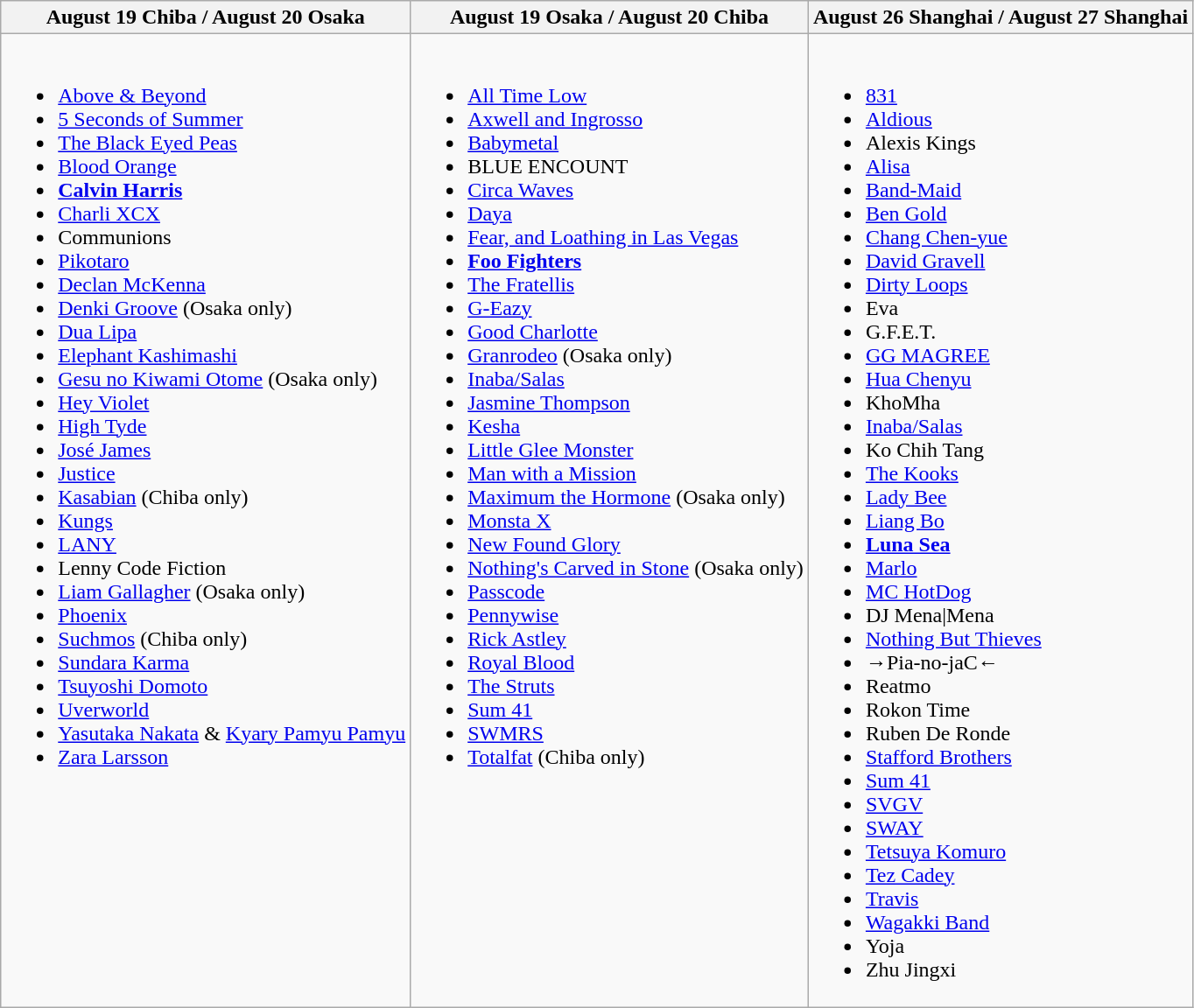<table class="wikitable">
<tr>
<th>August 19 Chiba / August 20 Osaka</th>
<th>August 19 Osaka / August 20 Chiba</th>
<th>August 26 Shanghai / August 27 Shanghai</th>
</tr>
<tr valign="top">
<td><br><ul><li><a href='#'>Above & Beyond</a></li><li><a href='#'>5 Seconds of Summer</a></li><li><a href='#'>The Black Eyed Peas</a></li><li><a href='#'>Blood Orange</a></li><li><strong><a href='#'>Calvin Harris</a></strong></li><li><a href='#'>Charli XCX</a></li><li>Communions</li><li><a href='#'>Pikotaro</a></li><li><a href='#'>Declan McKenna</a></li><li><a href='#'>Denki Groove</a> (Osaka only)</li><li><a href='#'>Dua Lipa</a></li><li><a href='#'>Elephant Kashimashi</a></li><li><a href='#'>Gesu no Kiwami Otome</a> (Osaka only)</li><li><a href='#'>Hey Violet</a></li><li><a href='#'>High Tyde</a></li><li><a href='#'>José James</a></li><li><a href='#'>Justice</a></li><li><a href='#'>Kasabian</a> (Chiba only)</li><li><a href='#'>Kungs</a></li><li><a href='#'>LANY</a></li><li>Lenny Code Fiction</li><li><a href='#'>Liam Gallagher</a> (Osaka only)</li><li><a href='#'>Phoenix</a></li><li><a href='#'>Suchmos</a> (Chiba only)</li><li><a href='#'>Sundara Karma</a></li><li><a href='#'>Tsuyoshi Domoto</a></li><li><a href='#'>Uverworld</a></li><li><a href='#'>Yasutaka Nakata</a> & <a href='#'>Kyary Pamyu Pamyu</a></li><li><a href='#'>Zara Larsson</a></li></ul></td>
<td><br><ul><li><a href='#'>All Time Low</a></li><li><a href='#'>Axwell and Ingrosso</a></li><li><a href='#'>Babymetal</a></li><li>BLUE ENCOUNT</li><li><a href='#'>Circa Waves</a></li><li><a href='#'>Daya</a></li><li><a href='#'>Fear, and Loathing in Las Vegas</a></li><li><strong><a href='#'>Foo Fighters</a></strong></li><li><a href='#'>The Fratellis</a></li><li><a href='#'>G-Eazy</a></li><li><a href='#'>Good Charlotte</a></li><li><a href='#'>Granrodeo</a> (Osaka only)</li><li><a href='#'>Inaba/Salas</a></li><li><a href='#'>Jasmine Thompson</a></li><li><a href='#'>Kesha</a></li><li><a href='#'>Little Glee Monster</a></li><li><a href='#'>Man with a Mission</a></li><li><a href='#'>Maximum the Hormone</a> (Osaka only)</li><li><a href='#'>Monsta X</a></li><li><a href='#'>New Found Glory</a></li><li><a href='#'>Nothing's Carved in Stone</a> (Osaka only)</li><li><a href='#'>Passcode</a></li><li><a href='#'>Pennywise</a></li><li><a href='#'>Rick Astley</a></li><li><a href='#'>Royal Blood</a></li><li><a href='#'>The Struts</a></li><li><a href='#'>Sum 41</a></li><li><a href='#'>SWMRS</a></li><li><a href='#'>Totalfat</a> (Chiba only)</li></ul></td>
<td><br><ul><li><a href='#'>831</a></li><li><a href='#'>Aldious</a></li><li>Alexis Kings</li><li><a href='#'>Alisa</a></li><li><a href='#'>Band-Maid</a></li><li><a href='#'>Ben Gold</a></li><li><a href='#'>Chang Chen-yue</a></li><li><a href='#'>David Gravell</a></li><li><a href='#'>Dirty Loops</a></li><li>Eva</li><li>G.F.E.T.</li><li><a href='#'>GG MAGREE</a></li><li><a href='#'>Hua Chenyu</a></li><li>KhoMha</li><li><a href='#'>Inaba/Salas</a></li><li>Ko Chih Tang</li><li><a href='#'>The Kooks</a></li><li><a href='#'>Lady Bee</a></li><li><a href='#'>Liang Bo</a></li><li><strong><a href='#'>Luna Sea</a></strong></li><li><a href='#'>Marlo</a></li><li><a href='#'>MC HotDog</a></li><li>DJ Mena|Mena</li><li><a href='#'>Nothing But Thieves</a></li><li>→Pia-no-jaC←</li><li>Reatmo</li><li>Rokon Time</li><li>Ruben De Ronde</li><li><a href='#'>Stafford Brothers</a></li><li><a href='#'>Sum 41</a></li><li><a href='#'>SVGV</a></li><li><a href='#'>SWAY</a></li><li><a href='#'>Tetsuya Komuro</a></li><li><a href='#'>Tez Cadey</a></li><li><a href='#'>Travis</a></li><li><a href='#'>Wagakki Band</a></li><li>Yoja</li><li>Zhu Jingxi</li></ul></td>
</tr>
</table>
